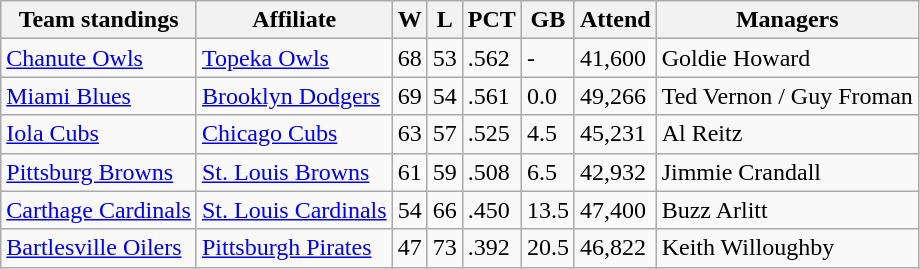<table class="wikitable">
<tr>
<th>Team standings</th>
<th>Affiliate</th>
<th>W</th>
<th>L</th>
<th>PCT</th>
<th>GB</th>
<th>Attend</th>
<th>Managers</th>
</tr>
<tr>
<td><a href='#'>Chanute Owls</a></td>
<td><a href='#'>Topeka Owls</a></td>
<td>68</td>
<td>53</td>
<td>.562</td>
<td>-</td>
<td>41,600</td>
<td>Goldie Howard</td>
</tr>
<tr>
<td><a href='#'>Miami Blues</a></td>
<td><a href='#'>Brooklyn Dodgers</a></td>
<td>69</td>
<td>54</td>
<td>.561</td>
<td>0.0</td>
<td>49,266</td>
<td>Ted Vernon / Guy Froman</td>
</tr>
<tr>
<td><a href='#'>Iola Cubs</a></td>
<td><a href='#'>Chicago Cubs</a></td>
<td>63</td>
<td>57</td>
<td>.525</td>
<td>4.5</td>
<td>45,231</td>
<td>Al Reitz</td>
</tr>
<tr>
<td><a href='#'>Pittsburg Browns</a></td>
<td><a href='#'>St. Louis Browns</a></td>
<td>61</td>
<td>59</td>
<td>.508</td>
<td>6.5</td>
<td>42,932</td>
<td>Jimmie Crandall</td>
</tr>
<tr>
<td><a href='#'>Carthage Cardinals</a></td>
<td><a href='#'>St. Louis Cardinals</a></td>
<td>54</td>
<td>66</td>
<td>.450</td>
<td>13.5</td>
<td>47,400</td>
<td>Buzz Arlitt</td>
</tr>
<tr>
<td><a href='#'>Bartlesville Oilers</a></td>
<td><a href='#'>Pittsburgh Pirates</a></td>
<td>47</td>
<td>73</td>
<td>.392</td>
<td>20.5</td>
<td>46,822</td>
<td>Keith Willoughby</td>
</tr>
</table>
